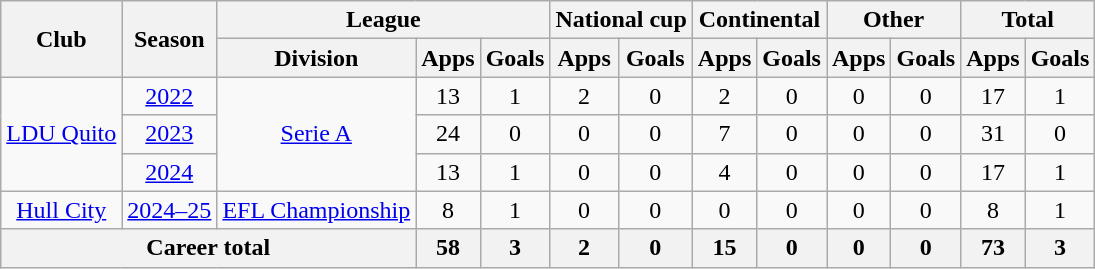<table class=wikitable style=text-align:center>
<tr>
<th rowspan="2">Club</th>
<th rowspan="2">Season</th>
<th colspan="3">League</th>
<th colspan="2">National cup</th>
<th colspan="2">Continental</th>
<th colspan="2">Other</th>
<th colspan="2">Total</th>
</tr>
<tr>
<th>Division</th>
<th>Apps</th>
<th>Goals</th>
<th>Apps</th>
<th>Goals</th>
<th>Apps</th>
<th>Goals</th>
<th>Apps</th>
<th>Goals</th>
<th>Apps</th>
<th>Goals</th>
</tr>
<tr>
<td rowspan="3"><a href='#'>LDU Quito</a></td>
<td><a href='#'>2022</a></td>
<td rowspan="3"><a href='#'>Serie A</a></td>
<td>13</td>
<td>1</td>
<td>2</td>
<td>0</td>
<td>2</td>
<td>0</td>
<td>0</td>
<td>0</td>
<td>17</td>
<td>1</td>
</tr>
<tr>
<td><a href='#'>2023</a></td>
<td>24</td>
<td>0</td>
<td>0</td>
<td>0</td>
<td>7</td>
<td>0</td>
<td>0</td>
<td>0</td>
<td>31</td>
<td>0</td>
</tr>
<tr>
<td><a href='#'>2024</a></td>
<td>13</td>
<td>1</td>
<td>0</td>
<td>0</td>
<td>4</td>
<td>0</td>
<td>0</td>
<td>0</td>
<td>17</td>
<td>1</td>
</tr>
<tr>
<td><a href='#'>Hull City</a></td>
<td><a href='#'>2024–25</a></td>
<td><a href='#'>EFL Championship</a></td>
<td>8</td>
<td>1</td>
<td>0</td>
<td>0</td>
<td>0</td>
<td>0</td>
<td>0</td>
<td>0</td>
<td>8</td>
<td>1</td>
</tr>
<tr>
<th colspan=3>Career total</th>
<th>58</th>
<th>3</th>
<th>2</th>
<th>0</th>
<th>15</th>
<th>0</th>
<th>0</th>
<th>0</th>
<th>73</th>
<th>3</th>
</tr>
</table>
